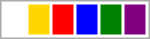<table style=" width: 100px; border: 1px solid #aaaaaa">
<tr>
<td style="background-color:white"> </td>
<td style="background-color:gold"> </td>
<td style="background-color:red"> </td>
<td style="background-color:blue"> </td>
<td style="background-color:green"> </td>
<td style="background-color:purple"> </td>
</tr>
</table>
